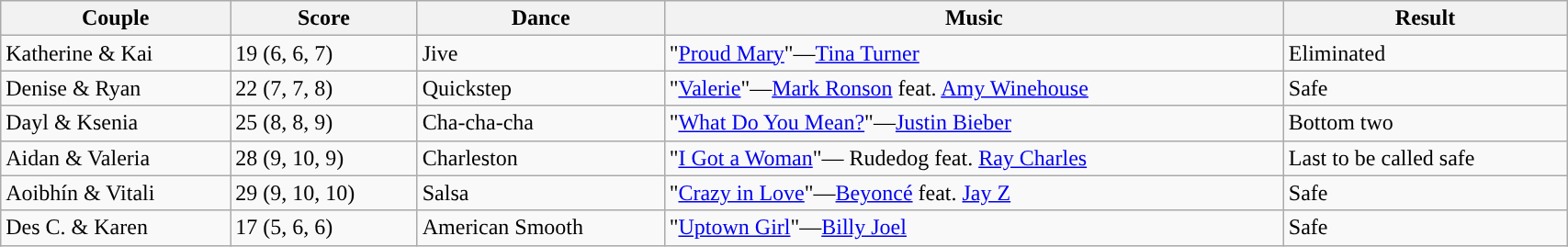<table class="wikitable" style="width:90%;">
<tr>
<th>Couple</th>
<th>Score</th>
<th>Dance</th>
<th>Music</th>
<th>Result</th>
</tr>
<tr>
<td>Katherine & Kai</td>
<td>19 (6, 6, 7)</td>
<td>Jive</td>
<td>"<a href='#'>Proud Mary</a>"—<a href='#'>Tina Turner</a></td>
<td>Eliminated</td>
</tr>
<tr>
<td>Denise & Ryan</td>
<td>22 (7, 7, 8)</td>
<td>Quickstep</td>
<td>"<a href='#'>Valerie</a>"—<a href='#'>Mark Ronson</a> feat. <a href='#'>Amy Winehouse</a></td>
<td>Safe</td>
</tr>
<tr>
<td>Dayl & Ksenia</td>
<td>25 (8, 8, 9)</td>
<td>Cha-cha-cha</td>
<td>"<a href='#'>What Do You Mean?</a>"—<a href='#'>Justin Bieber</a></td>
<td>Bottom two</td>
</tr>
<tr>
<td>Aidan & Valeria</td>
<td>28 (9, 10, 9)</td>
<td>Charleston</td>
<td>"<a href='#'>I Got a Woman</a>"— Rudedog feat. <a href='#'>Ray Charles</a></td>
<td>Last to be called safe</td>
</tr>
<tr>
<td>Aoibhín & Vitali</td>
<td>29 (9, 10, 10)</td>
<td>Salsa</td>
<td>"<a href='#'>Crazy in Love</a>"—<a href='#'>Beyoncé</a> feat. <a href='#'>Jay Z</a></td>
<td>Safe</td>
</tr>
<tr>
<td>Des C. & Karen</td>
<td>17 (5, 6, 6)</td>
<td>American Smooth</td>
<td>"<a href='#'>Uptown Girl</a>"—<a href='#'>Billy Joel</a></td>
<td>Safe</td>
</tr>
</table>
